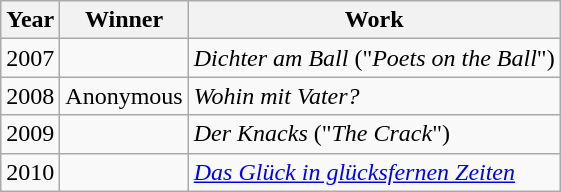<table class="wikitable sortable">
<tr>
<th>Year</th>
<th>Winner</th>
<th>Work</th>
</tr>
<tr>
<td>2007</td>
<td></td>
<td><em>Dichter am Ball</em> ("<em>Poets on the Ball</em>")</td>
</tr>
<tr>
<td>2008</td>
<td>Anonymous</td>
<td><em>Wohin mit Vater?</em></td>
</tr>
<tr>
<td>2009</td>
<td></td>
<td><em>Der Knacks</em> ("<em>The Crack</em>")</td>
</tr>
<tr>
<td>2010</td>
<td></td>
<td><em><a href='#'>Das Glück in glücksfernen Zeiten</a></em></td>
</tr>
</table>
